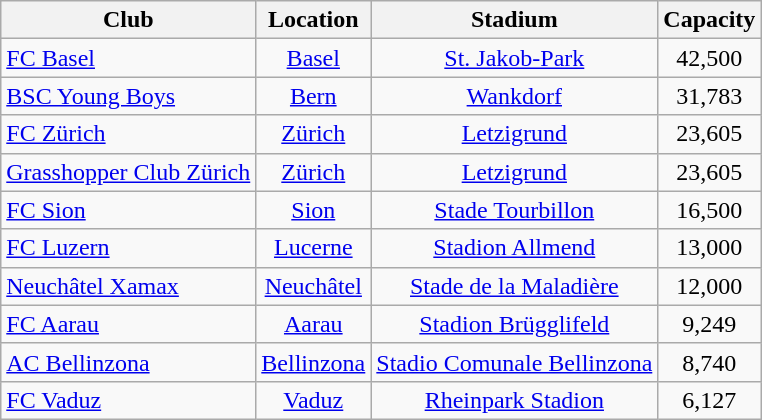<table class="wikitable" style="text-align:center;">
<tr>
<th>Club</th>
<th>Location</th>
<th>Stadium</th>
<th>Capacity</th>
</tr>
<tr>
<td style="text-align:left;"><a href='#'>FC Basel</a></td>
<td><a href='#'>Basel</a></td>
<td><a href='#'>St. Jakob-Park</a></td>
<td>42,500</td>
</tr>
<tr>
<td style="text-align:left;"><a href='#'>BSC Young Boys</a></td>
<td><a href='#'>Bern</a></td>
<td><a href='#'>Wankdorf</a></td>
<td>31,783</td>
</tr>
<tr>
<td style="text-align:left;"><a href='#'>FC Zürich</a></td>
<td><a href='#'>Zürich</a></td>
<td><a href='#'>Letzigrund</a></td>
<td>23,605</td>
</tr>
<tr>
<td style="text-align:left;"><a href='#'>Grasshopper Club Zürich</a></td>
<td><a href='#'>Zürich</a></td>
<td><a href='#'>Letzigrund</a></td>
<td>23,605</td>
</tr>
<tr>
<td style="text-align:left;"><a href='#'>FC Sion</a></td>
<td><a href='#'>Sion</a></td>
<td><a href='#'>Stade Tourbillon</a></td>
<td>16,500</td>
</tr>
<tr>
<td style="text-align:left;"><a href='#'>FC Luzern</a></td>
<td><a href='#'>Lucerne</a></td>
<td><a href='#'>Stadion Allmend</a></td>
<td>13,000</td>
</tr>
<tr>
<td style="text-align:left;"><a href='#'>Neuchâtel Xamax</a></td>
<td><a href='#'>Neuchâtel</a></td>
<td><a href='#'>Stade de la Maladière</a></td>
<td>12,000</td>
</tr>
<tr>
<td style="text-align:left;"><a href='#'>FC Aarau</a></td>
<td><a href='#'>Aarau</a></td>
<td><a href='#'>Stadion Brügglifeld</a></td>
<td>9,249</td>
</tr>
<tr>
<td style="text-align:left;"><a href='#'>AC Bellinzona</a></td>
<td><a href='#'>Bellinzona</a></td>
<td><a href='#'>Stadio Comunale Bellinzona</a></td>
<td>8,740</td>
</tr>
<tr>
<td style="text-align:left;"><a href='#'>FC Vaduz</a></td>
<td><a href='#'>Vaduz</a></td>
<td><a href='#'>Rheinpark Stadion</a></td>
<td>6,127</td>
</tr>
</table>
